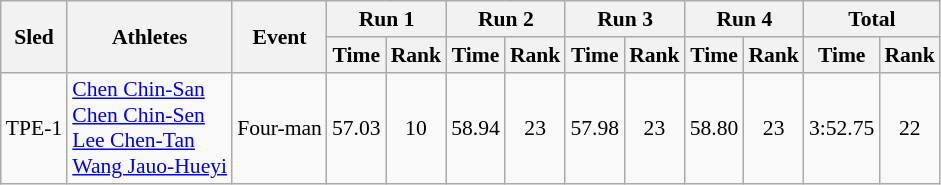<table class="wikitable"  border="1" style="font-size:90%">
<tr>
<th rowspan="2">Sled</th>
<th rowspan="2">Athletes</th>
<th rowspan="2">Event</th>
<th colspan="2">Run 1</th>
<th colspan="2">Run 2</th>
<th colspan="2">Run 3</th>
<th colspan="2">Run 4</th>
<th colspan="2">Total</th>
</tr>
<tr>
<th>Time</th>
<th>Rank</th>
<th>Time</th>
<th>Rank</th>
<th>Time</th>
<th>Rank</th>
<th>Time</th>
<th>Rank</th>
<th>Time</th>
<th>Rank</th>
</tr>
<tr>
<td align="center">TPE-1</td>
<td><a href='#'>Chen Chin-San</a><br><a href='#'>Chen Chin-Sen</a><br><a href='#'>Lee Chen-Tan</a><br><a href='#'>Wang Jauo-Hueyi</a></td>
<td>Four-man</td>
<td align="center">57.03</td>
<td align="center">10</td>
<td align="center">58.94</td>
<td align="center">23</td>
<td align="center">57.98</td>
<td align="center">23</td>
<td align="center">58.80</td>
<td align="center">23</td>
<td align="center">3:52.75</td>
<td align="center">22</td>
</tr>
</table>
